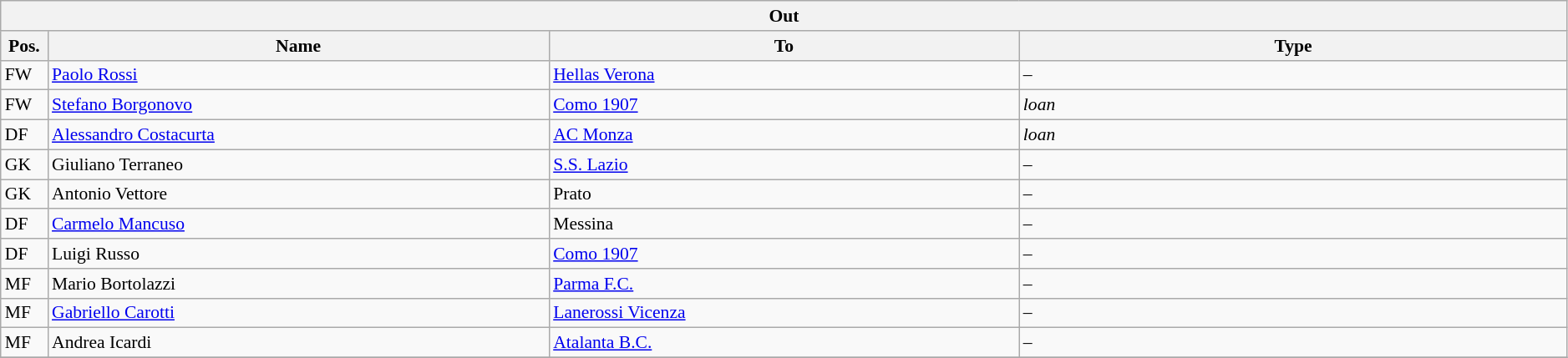<table class="wikitable" style="font-size:90%;width:99%;">
<tr>
<th colspan="4">Out</th>
</tr>
<tr>
<th width=3%>Pos.</th>
<th width=32%>Name</th>
<th width=30%>To</th>
<th width=35%>Type</th>
</tr>
<tr>
<td>FW</td>
<td><a href='#'>Paolo Rossi</a></td>
<td><a href='#'>Hellas Verona</a></td>
<td>–</td>
</tr>
<tr>
<td>FW</td>
<td><a href='#'>Stefano Borgonovo</a></td>
<td><a href='#'>Como 1907</a></td>
<td><em>loan</em></td>
</tr>
<tr>
<td>DF</td>
<td><a href='#'>Alessandro Costacurta</a></td>
<td><a href='#'>AC Monza</a></td>
<td><em>loan</em></td>
</tr>
<tr>
<td>GK</td>
<td>Giuliano Terraneo</td>
<td><a href='#'>S.S. Lazio</a></td>
<td>–</td>
</tr>
<tr>
<td>GK</td>
<td>Antonio Vettore</td>
<td>Prato</td>
<td>–</td>
</tr>
<tr>
<td>DF</td>
<td><a href='#'>Carmelo Mancuso</a></td>
<td>Messina</td>
<td>–</td>
</tr>
<tr>
<td>DF</td>
<td>Luigi Russo</td>
<td><a href='#'>Como 1907</a></td>
<td>–</td>
</tr>
<tr>
<td>MF</td>
<td>Mario Bortolazzi</td>
<td><a href='#'>Parma F.C.</a></td>
<td>–</td>
</tr>
<tr>
<td>MF</td>
<td><a href='#'>Gabriello Carotti</a></td>
<td><a href='#'>Lanerossi Vicenza</a></td>
<td>–</td>
</tr>
<tr>
<td>MF</td>
<td>Andrea Icardi</td>
<td><a href='#'>Atalanta B.C.</a></td>
<td>–</td>
</tr>
<tr>
</tr>
</table>
